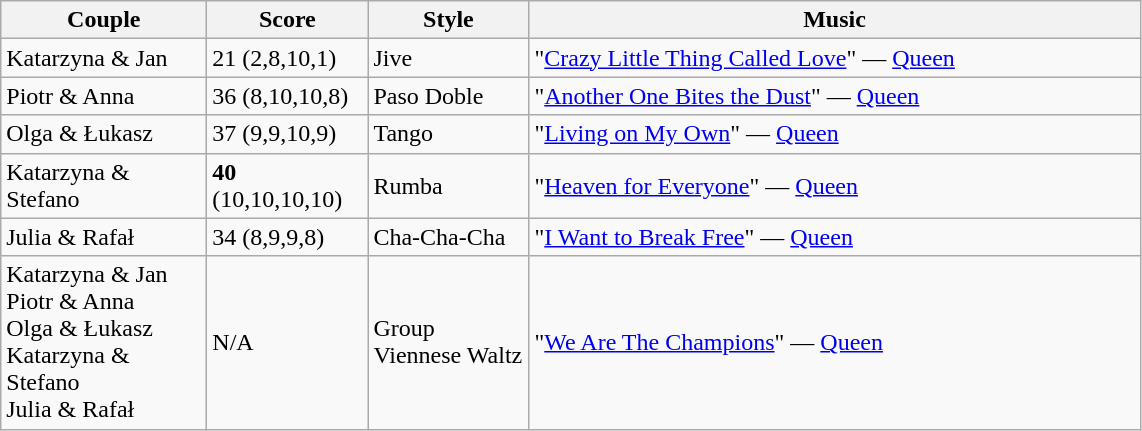<table class="wikitable">
<tr>
<th style="width:130px;">Couple</th>
<th style="width:100px;">Score</th>
<th style="width:100px;">Style</th>
<th style="width:400px;">Music</th>
</tr>
<tr>
<td>Katarzyna & Jan</td>
<td>21 (2,8,10,1)</td>
<td>Jive</td>
<td>"<a href='#'>Crazy Little Thing Called Love</a>" — <a href='#'>Queen</a></td>
</tr>
<tr>
<td>Piotr & Anna</td>
<td>36 (8,10,10,8)</td>
<td>Paso Doble</td>
<td>"<a href='#'>Another One Bites the Dust</a>" — <a href='#'>Queen</a></td>
</tr>
<tr>
<td>Olga & Łukasz</td>
<td>37 (9,9,10,9)</td>
<td>Tango</td>
<td>"<a href='#'>Living on My Own</a>" — <a href='#'>Queen</a></td>
</tr>
<tr>
<td>Katarzyna & Stefano</td>
<td><strong>40</strong> (10,10,10,10)</td>
<td>Rumba</td>
<td>"<a href='#'>Heaven for Everyone</a>" — <a href='#'>Queen</a></td>
</tr>
<tr>
<td>Julia & Rafał</td>
<td>34 (8,9,9,8)</td>
<td>Cha-Cha-Cha</td>
<td>"<a href='#'>I Want to Break Free</a>" — <a href='#'>Queen</a></td>
</tr>
<tr>
<td>Katarzyna & Jan<br>Piotr & Anna<br>Olga & Łukasz<br>Katarzyna & Stefano<br>Julia & Rafał</td>
<td>N/A</td>
<td>Group Viennese Waltz</td>
<td>"<a href='#'>We Are The Champions</a>" — <a href='#'>Queen</a></td>
</tr>
</table>
